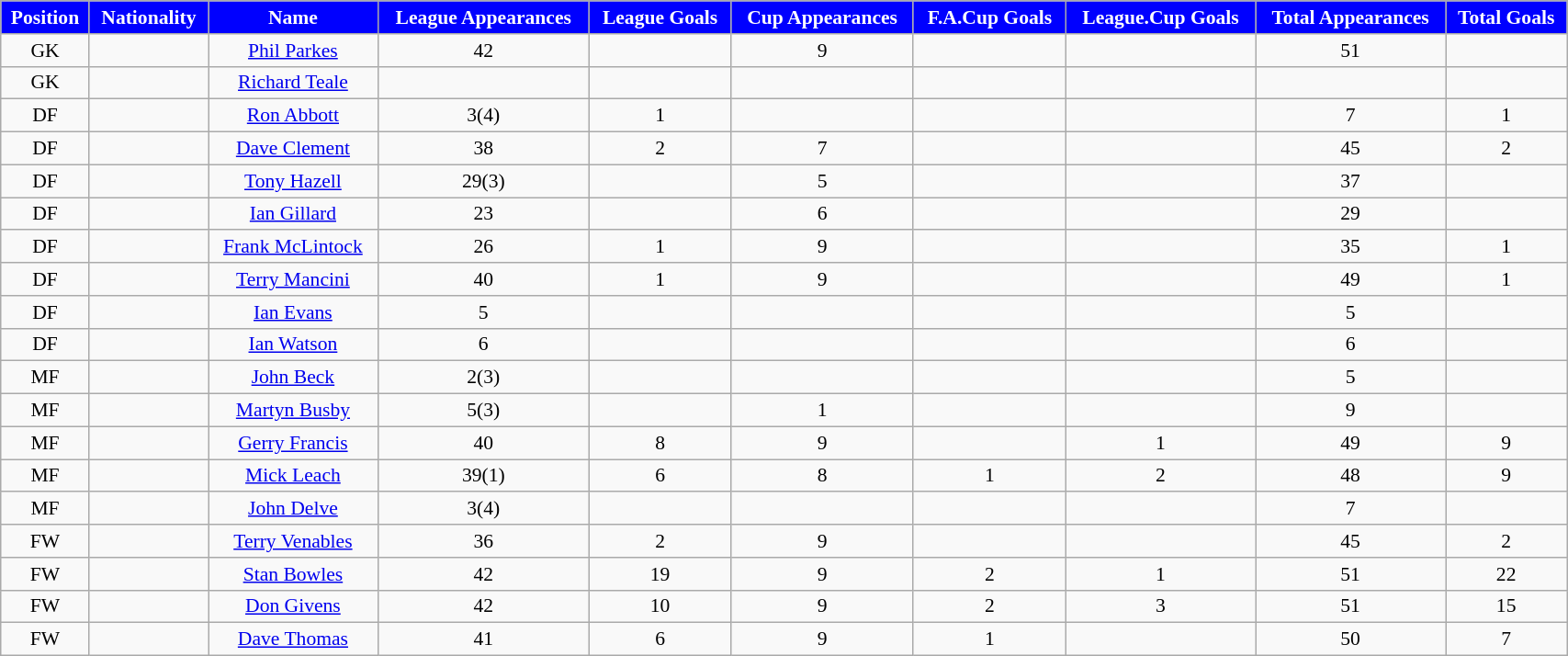<table class="wikitable" style="text-align:center; font-size:90%; width:90%;">
<tr>
<th style="background:#0000FF; color:white; text-align:center;">Position</th>
<th style="background:#0000FF; color:white; text-align:center;">Nationality</th>
<th style="background:#0000FF; color:white; text-align:center;">Name</th>
<th style="background:#0000FF; color:white; text-align:center;">League Appearances</th>
<th style="background:#0000FF; color:white; text-align:center;">League Goals</th>
<th style="background:#0000FF; color:white; text-align:center;">Cup Appearances</th>
<th style="background:#0000FF; color:white; text-align:center;">F.A.Cup Goals</th>
<th style="background:#0000FF; color:white; text-align:center;">League.Cup Goals</th>
<th style="background:#0000FF; color:white; text-align:center;">Total Appearances</th>
<th style="background:#0000FF; color:white; text-align:center;">Total Goals</th>
</tr>
<tr>
<td>GK</td>
<td></td>
<td><a href='#'>Phil Parkes</a></td>
<td>42</td>
<td></td>
<td>9</td>
<td></td>
<td></td>
<td>51</td>
<td></td>
</tr>
<tr>
<td>GK</td>
<td></td>
<td><a href='#'>Richard Teale</a></td>
<td></td>
<td></td>
<td></td>
<td></td>
<td></td>
<td></td>
<td></td>
</tr>
<tr>
<td>DF</td>
<td></td>
<td><a href='#'>Ron Abbott</a></td>
<td>3(4)</td>
<td>1</td>
<td></td>
<td></td>
<td></td>
<td>7</td>
<td>1</td>
</tr>
<tr>
<td>DF</td>
<td></td>
<td><a href='#'>Dave Clement</a></td>
<td>38</td>
<td>2</td>
<td>7</td>
<td></td>
<td></td>
<td>45</td>
<td>2</td>
</tr>
<tr>
<td>DF</td>
<td></td>
<td><a href='#'>Tony Hazell</a></td>
<td>29(3)</td>
<td></td>
<td>5</td>
<td></td>
<td></td>
<td>37</td>
<td></td>
</tr>
<tr>
<td>DF</td>
<td></td>
<td><a href='#'>Ian Gillard</a></td>
<td>23</td>
<td></td>
<td>6</td>
<td></td>
<td></td>
<td>29</td>
<td></td>
</tr>
<tr>
<td>DF</td>
<td></td>
<td><a href='#'>Frank McLintock</a></td>
<td>26</td>
<td>1</td>
<td>9</td>
<td></td>
<td></td>
<td>35</td>
<td>1</td>
</tr>
<tr>
<td>DF</td>
<td></td>
<td><a href='#'>Terry Mancini</a></td>
<td>40</td>
<td>1</td>
<td>9</td>
<td></td>
<td></td>
<td>49</td>
<td>1</td>
</tr>
<tr>
<td>DF</td>
<td></td>
<td><a href='#'>Ian Evans</a></td>
<td>5</td>
<td></td>
<td></td>
<td></td>
<td></td>
<td>5</td>
<td></td>
</tr>
<tr>
<td>DF</td>
<td></td>
<td><a href='#'>Ian Watson</a></td>
<td>6</td>
<td></td>
<td></td>
<td></td>
<td></td>
<td>6</td>
<td></td>
</tr>
<tr>
<td>MF</td>
<td></td>
<td><a href='#'>John Beck</a></td>
<td>2(3)</td>
<td></td>
<td></td>
<td></td>
<td></td>
<td>5</td>
<td></td>
</tr>
<tr>
<td>MF</td>
<td></td>
<td><a href='#'>Martyn Busby</a></td>
<td>5(3)</td>
<td></td>
<td>1</td>
<td></td>
<td></td>
<td>9</td>
<td></td>
</tr>
<tr>
<td>MF</td>
<td></td>
<td><a href='#'>Gerry Francis</a></td>
<td>40</td>
<td>8</td>
<td>9</td>
<td></td>
<td>1</td>
<td>49</td>
<td>9</td>
</tr>
<tr>
<td>MF</td>
<td></td>
<td><a href='#'>Mick Leach</a></td>
<td>39(1)</td>
<td>6</td>
<td>8</td>
<td>1</td>
<td>2</td>
<td>48</td>
<td>9</td>
</tr>
<tr>
<td>MF</td>
<td></td>
<td><a href='#'>John Delve</a></td>
<td>3(4)</td>
<td></td>
<td></td>
<td></td>
<td></td>
<td>7</td>
<td></td>
</tr>
<tr>
<td>FW</td>
<td></td>
<td><a href='#'>Terry Venables</a></td>
<td>36</td>
<td>2</td>
<td>9</td>
<td></td>
<td></td>
<td>45</td>
<td>2</td>
</tr>
<tr>
<td>FW</td>
<td></td>
<td><a href='#'>Stan Bowles</a></td>
<td>42</td>
<td>19</td>
<td>9</td>
<td>2</td>
<td>1</td>
<td>51</td>
<td>22</td>
</tr>
<tr>
<td>FW</td>
<td></td>
<td><a href='#'>Don Givens</a></td>
<td>42</td>
<td>10</td>
<td>9</td>
<td>2</td>
<td>3</td>
<td>51</td>
<td>15</td>
</tr>
<tr>
<td>FW</td>
<td></td>
<td><a href='#'>Dave Thomas</a></td>
<td>41</td>
<td>6</td>
<td>9</td>
<td>1</td>
<td></td>
<td>50</td>
<td>7</td>
</tr>
</table>
